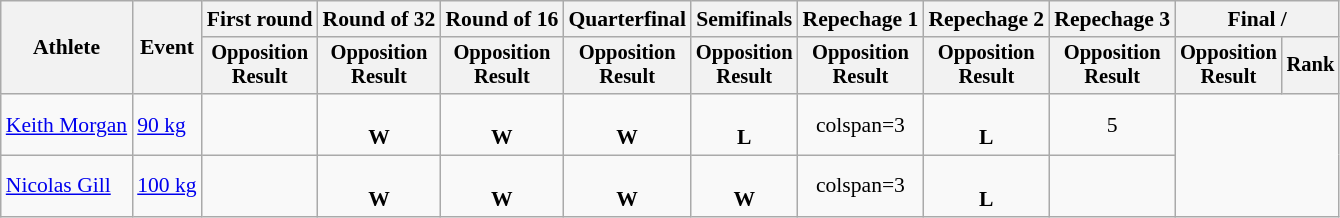<table class="wikitable" style="font-size:90%">
<tr>
<th rowspan=2>Athlete</th>
<th rowspan=2>Event</th>
<th>First round</th>
<th>Round of 32</th>
<th>Round of 16</th>
<th>Quarterfinal</th>
<th>Semifinals</th>
<th>Repechage 1</th>
<th>Repechage 2</th>
<th>Repechage 3</th>
<th colspan=2>Final / </th>
</tr>
<tr style="font-size:95%">
<th>Opposition<br>Result</th>
<th>Opposition<br>Result</th>
<th>Opposition<br>Result</th>
<th>Opposition<br>Result</th>
<th>Opposition<br>Result</th>
<th>Opposition<br>Result</th>
<th>Opposition<br>Result</th>
<th>Opposition<br>Result</th>
<th>Opposition<br>Result</th>
<th>Rank</th>
</tr>
<tr align=center>
<td align=left><a href='#'>Keith Morgan</a></td>
<td align=left><a href='#'>90 kg</a></td>
<td></td>
<td> <br> <strong>W</strong></td>
<td> <br> <strong>W</strong></td>
<td> <br> <strong>W</strong></td>
<td> <br> <strong>L</strong></td>
<td>colspan=3 </td>
<td> <br> <strong>L</strong></td>
<td>5</td>
</tr>
<tr align=center>
<td align=left><a href='#'>Nicolas Gill</a></td>
<td align=left><a href='#'>100 kg</a></td>
<td></td>
<td> <br> <strong>W</strong></td>
<td> <br> <strong>W</strong></td>
<td> <br> <strong>W</strong></td>
<td> <br> <strong>W</strong></td>
<td>colspan=3 </td>
<td> <br> <strong>L</strong></td>
<td></td>
</tr>
</table>
